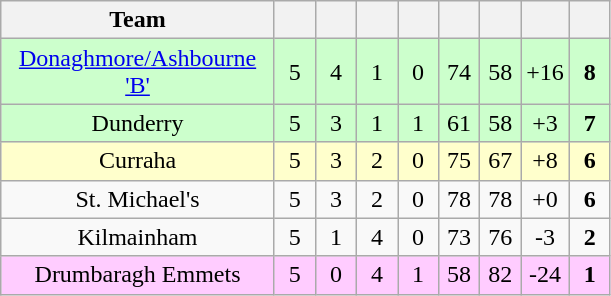<table class="wikitable" style="text-align:center">
<tr>
<th style="width:175px;">Team</th>
<th width="20"></th>
<th width="20"></th>
<th width="20"></th>
<th width="20"></th>
<th width="20"></th>
<th width="20"></th>
<th width="20"></th>
<th width="20"></th>
</tr>
<tr style="background:#cfc;">
<td><a href='#'>Donaghmore/Ashbourne 'B'</a></td>
<td>5</td>
<td>4</td>
<td>1</td>
<td>0</td>
<td>74</td>
<td>58</td>
<td>+16</td>
<td><strong>8</strong></td>
</tr>
<tr style="background:#cfc;">
<td>Dunderry</td>
<td>5</td>
<td>3</td>
<td>1</td>
<td>1</td>
<td>61</td>
<td>58</td>
<td>+3</td>
<td><strong>7</strong></td>
</tr>
<tr style="background:#ffffcc;">
<td>Curraha</td>
<td>5</td>
<td>3</td>
<td>2</td>
<td>0</td>
<td>75</td>
<td>67</td>
<td>+8</td>
<td><strong>6</strong></td>
</tr>
<tr>
<td>St. Michael's</td>
<td>5</td>
<td>3</td>
<td>2</td>
<td>0</td>
<td>78</td>
<td>78</td>
<td>+0</td>
<td><strong>6</strong></td>
</tr>
<tr>
<td>Kilmainham</td>
<td>5</td>
<td>1</td>
<td>4</td>
<td>0</td>
<td>73</td>
<td>76</td>
<td>-3</td>
<td><strong>2</strong></td>
</tr>
<tr style="background:#fcf;">
<td>Drumbaragh Emmets</td>
<td>5</td>
<td>0</td>
<td>4</td>
<td>1</td>
<td>58</td>
<td>82</td>
<td>-24</td>
<td><strong>1</strong></td>
</tr>
</table>
